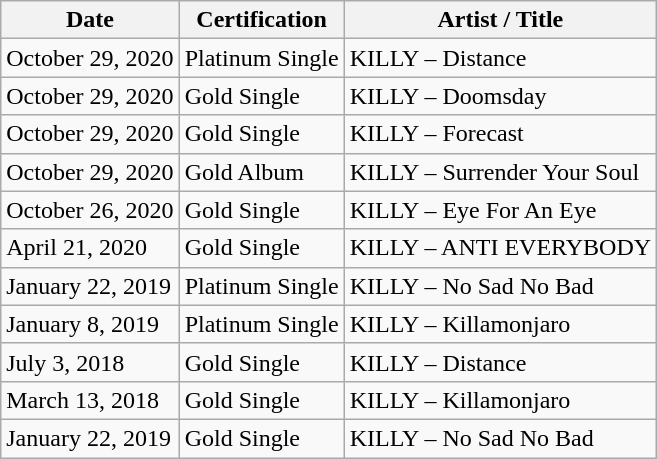<table class="wikitable">
<tr>
<th>Date</th>
<th>Certification</th>
<th>Artist / Title</th>
</tr>
<tr>
<td>October 29, 2020</td>
<td>Platinum Single</td>
<td>KILLY – Distance</td>
</tr>
<tr>
<td>October 29, 2020</td>
<td>Gold Single</td>
<td>KILLY – Doomsday</td>
</tr>
<tr>
<td>October 29, 2020</td>
<td>Gold Single</td>
<td>KILLY – Forecast</td>
</tr>
<tr>
<td>October 29, 2020</td>
<td>Gold Album</td>
<td>KILLY – Surrender Your Soul</td>
</tr>
<tr>
<td>October 26, 2020</td>
<td>Gold Single</td>
<td>KILLY – Eye For An Eye</td>
</tr>
<tr>
<td>April 21, 2020</td>
<td>Gold Single</td>
<td>KILLY – ANTI EVERYBODY</td>
</tr>
<tr>
<td>January 22, 2019</td>
<td>Platinum Single</td>
<td>KILLY – No Sad No Bad</td>
</tr>
<tr>
<td>January 8, 2019</td>
<td>Platinum Single</td>
<td>KILLY – Killamonjaro</td>
</tr>
<tr>
<td>July 3, 2018</td>
<td>Gold Single</td>
<td>KILLY – Distance</td>
</tr>
<tr>
<td>March 13, 2018</td>
<td>Gold Single</td>
<td>KILLY – Killamonjaro</td>
</tr>
<tr>
<td>January 22, 2019</td>
<td>Gold Single</td>
<td>KILLY – No Sad No Bad</td>
</tr>
</table>
